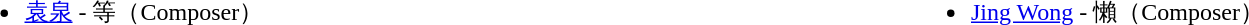<table border="0" cellpadding="5" width="100%">
<tr ---- valign="top">
<td width="50%"></td>
<td width="50%"></td>
</tr>
<tr ---->
<td valign="top"><br><ul><li><a href='#'>袁泉</a> - 等（Composer）</li></ul></td>
<td valign="top"><br><ul><li><a href='#'>Jing Wong</a> - 懶（Composer）</li></ul></td>
</tr>
</table>
